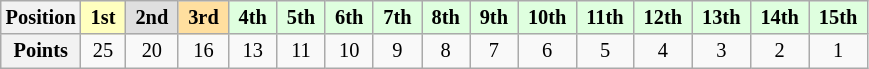<table class="wikitable" style="font-size:85%; text-align:center">
<tr>
<th>Position</th>
<td style="background:#ffffbf;"> <strong>1st</strong> </td>
<td style="background:#dfdfdf;"> <strong>2nd</strong> </td>
<td style="background:#ffdf9f;"> <strong>3rd</strong> </td>
<td style="background:#dfffdf;"> <strong>4th</strong> </td>
<td style="background:#dfffdf;"> <strong>5th</strong> </td>
<td style="background:#dfffdf;"> <strong>6th</strong> </td>
<td style="background:#dfffdf;"> <strong>7th</strong> </td>
<td style="background:#dfffdf;"> <strong>8th</strong> </td>
<td style="background:#dfffdf;"> <strong>9th</strong> </td>
<td style="background:#dfffdf;"> <strong>10th</strong> </td>
<td style="background:#dfffdf;"> <strong>11th</strong> </td>
<td style="background:#dfffdf;"> <strong>12th</strong> </td>
<td style="background:#dfffdf;"> <strong>13th</strong> </td>
<td style="background:#dfffdf;"> <strong>14th</strong> </td>
<td style="background:#dfffdf;"> <strong>15th</strong> </td>
</tr>
<tr>
<th>Points</th>
<td>25</td>
<td>20</td>
<td>16</td>
<td>13</td>
<td>11</td>
<td>10</td>
<td>9</td>
<td>8</td>
<td>7</td>
<td>6</td>
<td>5</td>
<td>4</td>
<td>3</td>
<td>2</td>
<td>1</td>
</tr>
</table>
